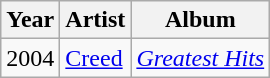<table class="wikitable sortable">
<tr>
<th width:50px;">Year</th>
<th width:350px;">Artist</th>
<th width:350px;">Album</th>
</tr>
<tr>
<td>2004</td>
<td><a href='#'>Creed</a></td>
<td><em><a href='#'>Greatest Hits</a></em></td>
</tr>
</table>
